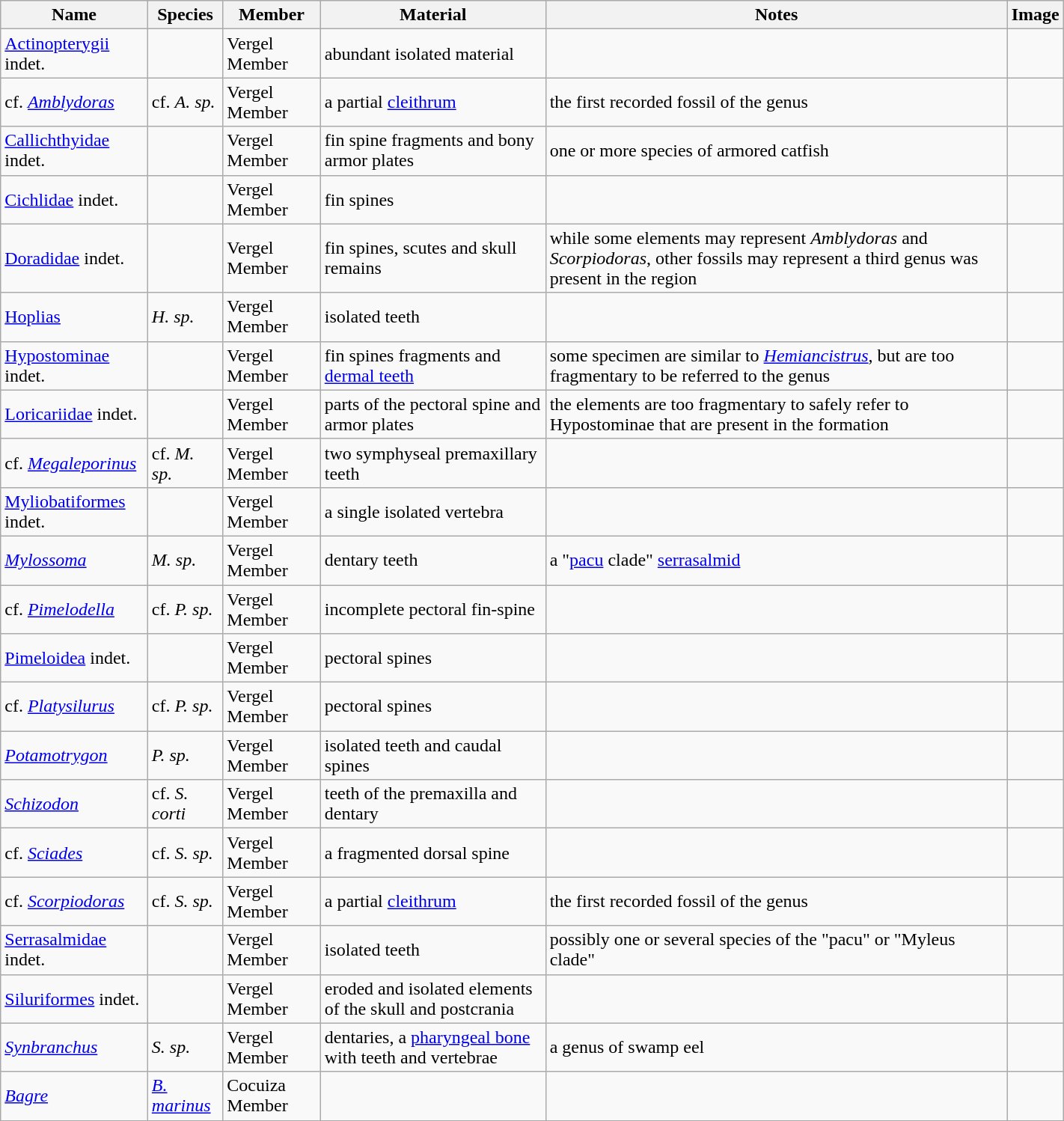<table class="wikitable" align="center" width="75%">
<tr>
<th>Name</th>
<th>Species</th>
<th>Member</th>
<th>Material</th>
<th>Notes</th>
<th>Image</th>
</tr>
<tr>
<td><a href='#'>Actinopterygii</a> indet.</td>
<td></td>
<td>Vergel Member</td>
<td>abundant isolated material</td>
<td></td>
<td></td>
</tr>
<tr>
<td>cf. <em><a href='#'>Amblydoras</a></em></td>
<td>cf. <em>A. sp.</em></td>
<td>Vergel Member</td>
<td>a partial <a href='#'>cleithrum</a></td>
<td>the first recorded fossil of the genus</td>
<td></td>
</tr>
<tr>
<td><a href='#'>Callichthyidae</a> indet.</td>
<td></td>
<td>Vergel Member</td>
<td>fin spine fragments and bony armor plates</td>
<td>one or more species of armored catfish</td>
<td></td>
</tr>
<tr>
<td><a href='#'>Cichlidae</a> indet.</td>
<td></td>
<td>Vergel Member</td>
<td>fin spines</td>
<td></td>
<td></td>
</tr>
<tr>
<td><a href='#'>Doradidae</a> indet.</td>
<td></td>
<td>Vergel Member</td>
<td>fin spines, scutes and skull remains</td>
<td>while some elements may represent <em>Amblydoras</em> and <em>Scorpiodoras</em>, other fossils may represent a third genus was present in the region</td>
<td></td>
</tr>
<tr>
<td><a href='#'>Hoplias</a></td>
<td><em>H. sp.</em></td>
<td>Vergel Member</td>
<td>isolated teeth</td>
<td></td>
<td></td>
</tr>
<tr>
<td><a href='#'>Hypostominae</a> indet.</td>
<td></td>
<td>Vergel Member</td>
<td>fin spines fragments and <a href='#'>dermal teeth</a></td>
<td>some specimen are similar to <em><a href='#'>Hemiancistrus</a></em>, but are too fragmentary to be referred to the genus</td>
<td></td>
</tr>
<tr>
<td><a href='#'>Loricariidae</a> indet.</td>
<td></td>
<td>Vergel Member</td>
<td>parts of the pectoral spine and armor plates</td>
<td>the elements are too fragmentary to safely refer to Hypostominae that are present in the formation</td>
<td></td>
</tr>
<tr>
<td>cf. <em><a href='#'>Megaleporinus</a></em></td>
<td>cf. <em>M. sp.</em></td>
<td>Vergel Member</td>
<td>two symphyseal premaxillary teeth</td>
<td></td>
<td></td>
</tr>
<tr>
<td><a href='#'>Myliobatiformes</a> indet.</td>
<td></td>
<td>Vergel Member</td>
<td>a single isolated vertebra</td>
<td></td>
<td></td>
</tr>
<tr>
<td><em><a href='#'>Mylossoma</a></em></td>
<td><em>M. sp.</em></td>
<td>Vergel Member</td>
<td>dentary teeth</td>
<td>a "<a href='#'>pacu</a> clade" <a href='#'>serrasalmid</a></td>
<td></td>
</tr>
<tr>
<td>cf. <em><a href='#'>Pimelodella</a></em></td>
<td>cf. <em>P. sp.</em></td>
<td>Vergel Member</td>
<td>incomplete pectoral fin-spine</td>
<td></td>
<td></td>
</tr>
<tr>
<td><a href='#'>Pimeloidea</a> indet.</td>
<td></td>
<td>Vergel Member</td>
<td>pectoral spines</td>
<td></td>
<td></td>
</tr>
<tr>
<td>cf. <em><a href='#'>Platysilurus</a></em></td>
<td>cf. <em>P. sp.</em></td>
<td>Vergel Member</td>
<td>pectoral spines</td>
<td></td>
<td></td>
</tr>
<tr>
<td><em><a href='#'>Potamotrygon</a></em></td>
<td><em>P. sp.</em></td>
<td>Vergel Member</td>
<td>isolated teeth and caudal spines</td>
<td></td>
<td></td>
</tr>
<tr>
<td><em><a href='#'>Schizodon</a></em></td>
<td>cf. <em>S. corti</em></td>
<td>Vergel Member</td>
<td>teeth of the premaxilla and dentary</td>
<td></td>
<td></td>
</tr>
<tr>
<td>cf. <em><a href='#'>Sciades</a></em></td>
<td>cf. <em>S. sp.</em></td>
<td>Vergel Member</td>
<td>a fragmented dorsal spine</td>
<td></td>
<td></td>
</tr>
<tr>
<td>cf. <em><a href='#'>Scorpiodoras</a></em></td>
<td>cf. <em>S. sp.</em></td>
<td>Vergel Member</td>
<td>a partial <a href='#'>cleithrum</a></td>
<td>the first recorded fossil of the genus</td>
<td></td>
</tr>
<tr>
<td><a href='#'>Serrasalmidae</a> indet.</td>
<td></td>
<td>Vergel Member</td>
<td>isolated teeth</td>
<td>possibly one or several species of the "pacu" or "Myleus clade"</td>
<td></td>
</tr>
<tr>
<td><a href='#'>Siluriformes</a> indet.</td>
<td></td>
<td>Vergel Member</td>
<td>eroded and isolated elements of the skull and postcrania</td>
<td></td>
<td></td>
</tr>
<tr>
<td><em><a href='#'>Synbranchus</a></em></td>
<td><em>S. sp.</em></td>
<td>Vergel Member</td>
<td>dentaries, a <a href='#'>pharyngeal bone</a> with teeth and vertebrae</td>
<td>a genus of swamp eel</td>
<td></td>
</tr>
<tr>
<td><em><a href='#'>Bagre</a></em></td>
<td><em><a href='#'>B. marinus</a></em> </td>
<td>Cocuiza Member</td>
<td></td>
<td></td>
<td></td>
</tr>
<tr>
</tr>
</table>
